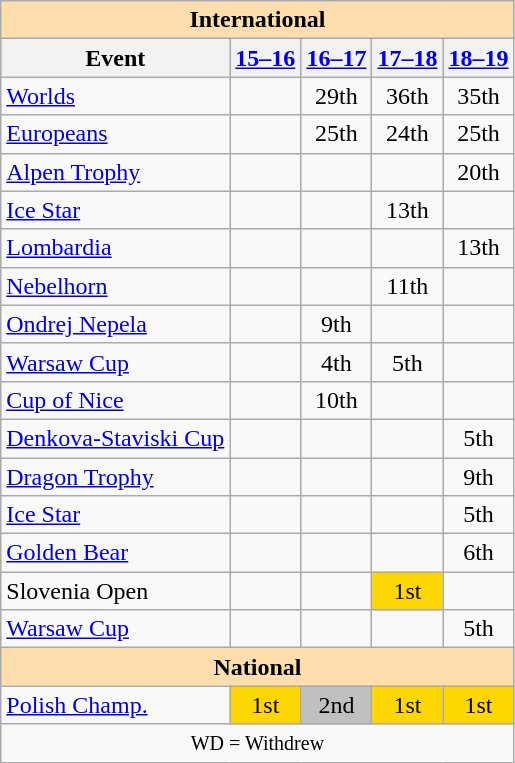<table class="wikitable" style="text-align:center">
<tr>
<th style="background-color: #ffdead; " colspan=5 align=center>International</th>
</tr>
<tr>
<th>Event</th>
<th><a href='#'>15–16</a></th>
<th><a href='#'>16–17</a></th>
<th><a href='#'>17–18</a></th>
<th><a href='#'>18–19</a></th>
</tr>
<tr>
<td align=left><a href='#'>Worlds</a></td>
<td></td>
<td>29th</td>
<td>36th</td>
<td>35th</td>
</tr>
<tr>
<td align=left><a href='#'>Europeans</a></td>
<td></td>
<td>25th</td>
<td>24th</td>
<td>25th</td>
</tr>
<tr>
<td align=left> <a href='#'>Alpen Trophy</a></td>
<td></td>
<td></td>
<td></td>
<td>20th</td>
</tr>
<tr>
<td align=left> <a href='#'>Ice Star</a></td>
<td></td>
<td></td>
<td>13th</td>
<td></td>
</tr>
<tr>
<td align=left> <a href='#'>Lombardia</a></td>
<td></td>
<td></td>
<td></td>
<td>13th</td>
</tr>
<tr>
<td align=left> <a href='#'>Nebelhorn</a></td>
<td></td>
<td></td>
<td>11th</td>
<td></td>
</tr>
<tr>
<td align=left> <a href='#'>Ondrej Nepela</a></td>
<td></td>
<td>9th</td>
<td></td>
<td></td>
</tr>
<tr>
<td align=left> <a href='#'>Warsaw Cup</a></td>
<td></td>
<td>4th</td>
<td>5th</td>
<td></td>
</tr>
<tr>
<td align=left><a href='#'>Cup of Nice</a></td>
<td></td>
<td>10th</td>
<td></td>
<td></td>
</tr>
<tr>
<td align=left><a href='#'>Denkova-Staviski Cup</a></td>
<td></td>
<td></td>
<td></td>
<td>5th</td>
</tr>
<tr>
<td align=left><a href='#'>Dragon Trophy</a></td>
<td></td>
<td></td>
<td></td>
<td>9th</td>
</tr>
<tr>
<td align=left><a href='#'>Ice Star</a></td>
<td></td>
<td></td>
<td></td>
<td>5th</td>
</tr>
<tr>
<td align=left><a href='#'>Golden Bear</a></td>
<td></td>
<td></td>
<td></td>
<td>6th</td>
</tr>
<tr>
<td align=left>Slovenia Open</td>
<td></td>
<td></td>
<td bgcolor=gold>1st</td>
<td></td>
</tr>
<tr>
<td align=left><a href='#'>Warsaw Cup</a></td>
<td></td>
<td></td>
<td></td>
<td>5th</td>
</tr>
<tr>
<th style="background-color: #ffdead; " colspan=5 align=center>National</th>
</tr>
<tr>
<td align=left><a href='#'>Polish Champ.</a></td>
<td bgcolor=gold>1st</td>
<td bgcolor=silver>2nd</td>
<td bgcolor=gold>1st</td>
<td bgcolor=gold>1st</td>
</tr>
<tr>
<td colspan=5 align=center><small> WD = Withdrew </small></td>
</tr>
</table>
